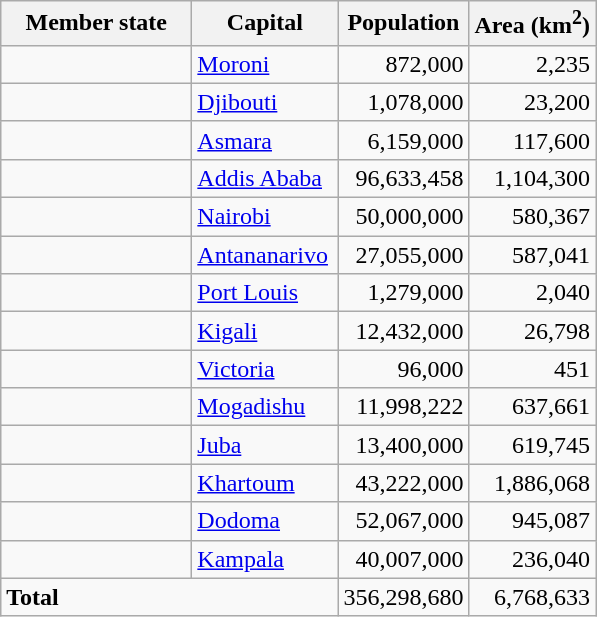<table class="wikitable sortable">
<tr>
<th width="120px">Member state</th>
<th width="90px">Capital</th>
<th>Population</th>
<th>Area (km<sup>2</sup>)</th>
</tr>
<tr>
<td></td>
<td><a href='#'>Moroni</a></td>
<td align="right">872,000</td>
<td align="right">2,235</td>
</tr>
<tr>
<td></td>
<td><a href='#'>Djibouti</a></td>
<td align="right">1,078,000</td>
<td align="right">23,200</td>
</tr>
<tr>
<td></td>
<td><a href='#'>Asmara</a></td>
<td align="right">6,159,000</td>
<td align="right">117,600</td>
</tr>
<tr>
<td></td>
<td><a href='#'>Addis Ababa</a></td>
<td align="right">96,633,458</td>
<td align="right">1,104,300</td>
</tr>
<tr>
<td></td>
<td><a href='#'>Nairobi</a></td>
<td align="right">50,000,000</td>
<td align="right">580,367</td>
</tr>
<tr>
<td></td>
<td><a href='#'>Antananarivo</a></td>
<td align="right">27,055,000</td>
<td align="right">587,041</td>
</tr>
<tr>
<td></td>
<td><a href='#'>Port Louis</a></td>
<td align="right">1,279,000</td>
<td align="right">2,040</td>
</tr>
<tr>
<td></td>
<td><a href='#'>Kigali</a></td>
<td align="right">12,432,000</td>
<td align="right">26,798</td>
</tr>
<tr>
<td></td>
<td><a href='#'>Victoria</a></td>
<td align="right">96,000</td>
<td align="right">451</td>
</tr>
<tr>
<td></td>
<td><a href='#'>Mogadishu</a></td>
<td align="right">11,998,222</td>
<td align="right">637,661</td>
</tr>
<tr>
<td></td>
<td><a href='#'>Juba</a></td>
<td align="right">13,400,000</td>
<td align="right">619,745</td>
</tr>
<tr>
<td></td>
<td><a href='#'>Khartoum</a></td>
<td align="right">43,222,000</td>
<td align="right">1,886,068</td>
</tr>
<tr>
<td></td>
<td><a href='#'>Dodoma</a></td>
<td align="right">52,067,000</td>
<td align="right">945,087</td>
</tr>
<tr>
<td></td>
<td><a href='#'>Kampala</a></td>
<td align="right">40,007,000</td>
<td align="right">236,040</td>
</tr>
<tr>
<td colspan="2"><strong>Total</strong></td>
<td align="right">356,298,680</td>
<td align="right">6,768,633</td>
</tr>
</table>
